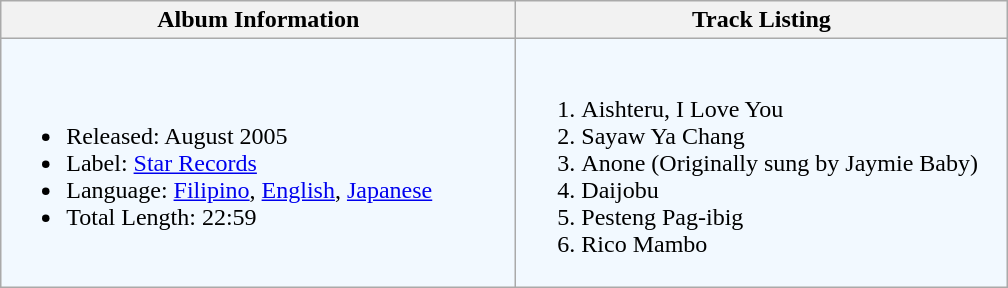<table class="wikitable">
<tr>
<th style="width:21em;">Album Information</th>
<th align="left" style="width:20em;">Track Listing</th>
</tr>
<tr bgcolor="#F2F9FF">
<td><br><ul><li>Released: August 2005</li><li>Label: <a href='#'>Star Records</a></li><li>Language: <a href='#'>Filipino</a>, <a href='#'>English</a>, <a href='#'>Japanese</a></li><li>Total Length: 22:59</li></ul></td>
<td><br><ol><li>Aishteru, I Love You</li><li>Sayaw Ya Chang</li><li>Anone (Originally sung by Jaymie Baby)</li><li>Daijobu</li><li>Pesteng Pag-ibig</li><li>Rico Mambo</li></ol></td>
</tr>
</table>
